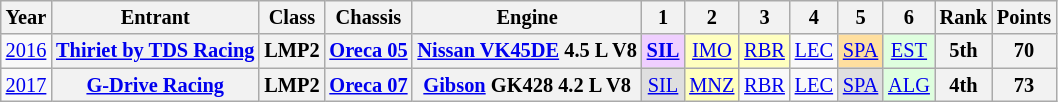<table class="wikitable" style="text-align:center; font-size:85%">
<tr>
<th>Year</th>
<th>Entrant</th>
<th>Class</th>
<th>Chassis</th>
<th>Engine</th>
<th>1</th>
<th>2</th>
<th>3</th>
<th>4</th>
<th>5</th>
<th>6</th>
<th>Rank</th>
<th>Points</th>
</tr>
<tr>
<td><a href='#'>2016</a></td>
<th nowrap><a href='#'>Thiriet by TDS Racing</a></th>
<th>LMP2</th>
<th nowrap><a href='#'>Oreca 05</a></th>
<th nowrap><a href='#'>Nissan VK45DE</a> 4.5 L V8</th>
<td style="background:#EFCFFF;"><strong><a href='#'>SIL</a></strong><br></td>
<td style="background:#FFFFBF;"><a href='#'>IMO</a><br></td>
<td style="background:#FFFFBF;"><a href='#'>RBR</a><br></td>
<td><a href='#'>LEC</a></td>
<td style="background:#FFDF9F;"><a href='#'>SPA</a><br></td>
<td style="background:#DFFFDF;"><a href='#'>EST</a><br></td>
<th>5th</th>
<th>70</th>
</tr>
<tr>
<td><a href='#'>2017</a></td>
<th nowrap><a href='#'>G-Drive Racing</a></th>
<th>LMP2</th>
<th nowrap><a href='#'>Oreca 07</a></th>
<th nowrap><a href='#'>Gibson</a> GK428 4.2 L V8</th>
<td style="background:#DFDFDF;"><a href='#'>SIL</a><br></td>
<td style="background:#FFFFBF;"><a href='#'>MNZ</a><br></td>
<td><a href='#'>RBR</a></td>
<td><a href='#'>LEC</a></td>
<td style="background:#DFDFDF;"><a href='#'>SPA</a><br></td>
<td style="background:#DFFFDF;"><a href='#'>ALG</a><br></td>
<th>4th</th>
<th>73</th>
</tr>
</table>
